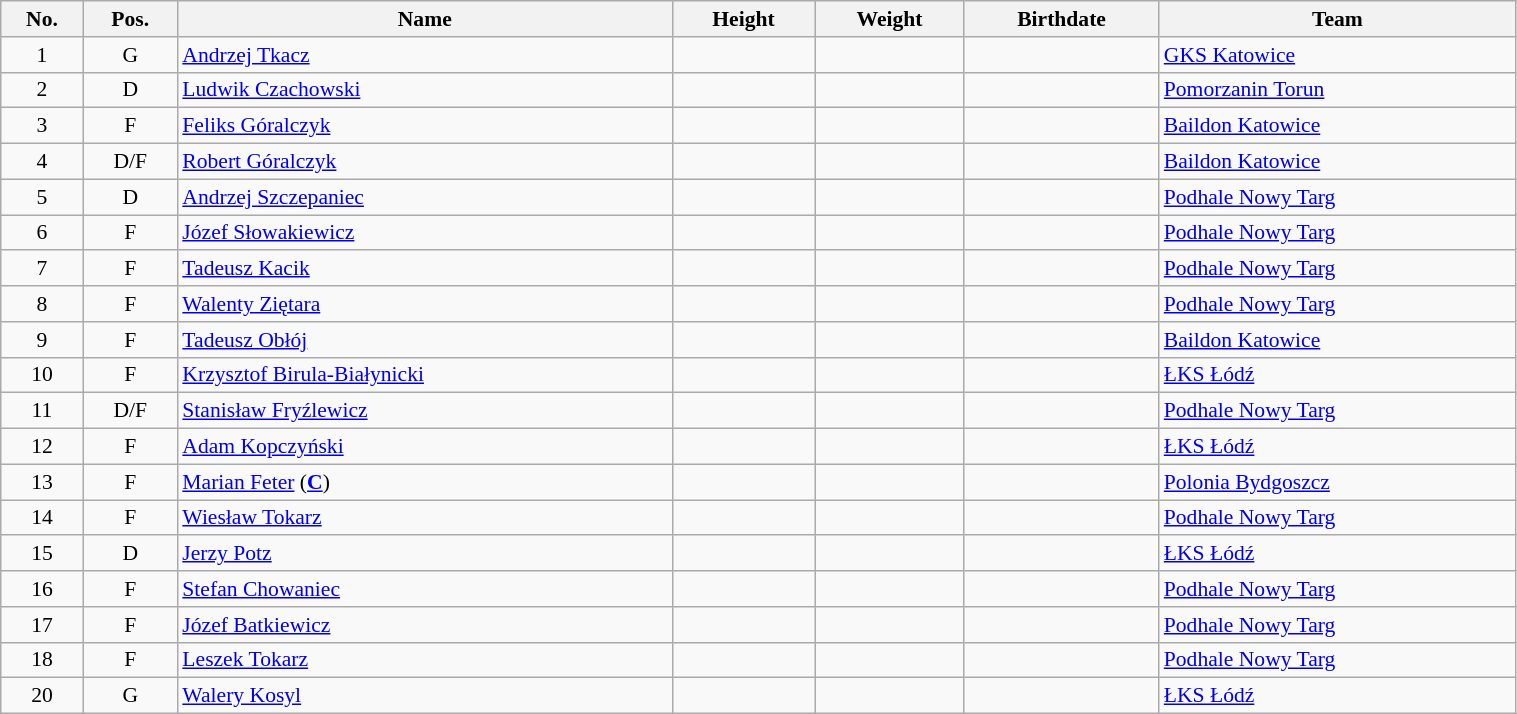<table class="wikitable sortable" width="80%" style="font-size: 90%; text-align: center;">
<tr>
<th>No.</th>
<th>Pos.</th>
<th>Name</th>
<th>Height</th>
<th>Weight</th>
<th>Birthdate</th>
<th>Team</th>
</tr>
<tr>
<td>1</td>
<td>G</td>
<td style="text-align:left;"><a href='#'>Andrzej Tkacz</a></td>
<td></td>
<td></td>
<td style="text-align:right;"></td>
<td style="text-align:left;"> <a href='#'>GKS Katowice</a></td>
</tr>
<tr>
<td>2</td>
<td>D</td>
<td style="text-align:left;"><a href='#'>Ludwik Czachowski</a></td>
<td></td>
<td></td>
<td style="text-align:right;"></td>
<td style="text-align:left;"> <a href='#'>Pomorzanin Torun</a></td>
</tr>
<tr>
<td>3</td>
<td>F</td>
<td style="text-align:left;"><a href='#'>Feliks Góralczyk</a></td>
<td></td>
<td></td>
<td style="text-align:right;"></td>
<td style="text-align:left;"> <a href='#'>Baildon Katowice</a></td>
</tr>
<tr>
<td>4</td>
<td>D/F</td>
<td style="text-align:left;"><a href='#'>Robert Góralczyk</a></td>
<td></td>
<td></td>
<td style="text-align:right;"></td>
<td style="text-align:left;"> <a href='#'>Baildon Katowice</a></td>
</tr>
<tr>
<td>5</td>
<td>D</td>
<td style="text-align:left;"><a href='#'>Andrzej Szczepaniec</a></td>
<td></td>
<td></td>
<td style="text-align:right;"></td>
<td style="text-align:left;"> <a href='#'>Podhale Nowy Targ</a></td>
</tr>
<tr>
<td>6</td>
<td>F</td>
<td style="text-align:left;"><a href='#'>Józef Słowakiewicz</a></td>
<td></td>
<td></td>
<td style="text-align:right;"></td>
<td style="text-align:left;"> <a href='#'>Podhale Nowy Targ</a></td>
</tr>
<tr>
<td>7</td>
<td>F</td>
<td style="text-align:left;"><a href='#'>Tadeusz Kacik</a></td>
<td></td>
<td></td>
<td style="text-align:right;"></td>
<td style="text-align:left;"> <a href='#'>Podhale Nowy Targ</a></td>
</tr>
<tr>
<td>8</td>
<td>F</td>
<td style="text-align:left;"><a href='#'>Walenty Ziętara</a></td>
<td></td>
<td></td>
<td style="text-align:right;"></td>
<td style="text-align:left;"> <a href='#'>Podhale Nowy Targ</a></td>
</tr>
<tr>
<td>9</td>
<td>F</td>
<td style="text-align:left;"><a href='#'>Tadeusz Obłój</a></td>
<td></td>
<td></td>
<td style="text-align:right;"></td>
<td style="text-align:left;"> <a href='#'>Baildon Katowice</a></td>
</tr>
<tr>
<td>10</td>
<td>F</td>
<td style="text-align:left;"><a href='#'>Krzysztof Birula-Białynicki</a></td>
<td></td>
<td></td>
<td style="text-align:right;"></td>
<td style="text-align:left;"> <a href='#'>ŁKS Łódź</a></td>
</tr>
<tr>
<td>11</td>
<td>D/F</td>
<td style="text-align:left;"><a href='#'>Stanisław Fryźlewicz</a></td>
<td></td>
<td></td>
<td style="text-align:right;"></td>
<td style="text-align:left;"> <a href='#'>Podhale Nowy Targ</a></td>
</tr>
<tr>
<td>12</td>
<td>F</td>
<td style="text-align:left;"><a href='#'>Adam Kopczyński</a></td>
<td></td>
<td></td>
<td style="text-align:right;"></td>
<td style="text-align:left;"> <a href='#'>ŁKS Łódź</a></td>
</tr>
<tr>
<td>13</td>
<td>F</td>
<td style="text-align:left;"><a href='#'>Marian Feter</a> (<strong><a href='#'>C</a></strong>)</td>
<td></td>
<td></td>
<td style="text-align:right;"></td>
<td style="text-align:left;"> <a href='#'>Polonia Bydgoszcz</a></td>
</tr>
<tr>
<td>14</td>
<td>F</td>
<td style="text-align:left;"><a href='#'>Wiesław Tokarz</a></td>
<td></td>
<td></td>
<td style="text-align:right;"></td>
<td style="text-align:left;"> <a href='#'>Podhale Nowy Targ</a></td>
</tr>
<tr>
<td>15</td>
<td>D</td>
<td style="text-align:left;"><a href='#'>Jerzy Potz</a></td>
<td></td>
<td></td>
<td style="text-align:right;"></td>
<td style="text-align:left;"> <a href='#'>ŁKS Łódź</a></td>
</tr>
<tr>
<td>16</td>
<td>F</td>
<td style="text-align:left;"><a href='#'>Stefan Chowaniec</a></td>
<td></td>
<td></td>
<td style="text-align:right;"></td>
<td style="text-align:left;"> <a href='#'>Podhale Nowy Targ</a></td>
</tr>
<tr>
<td>17</td>
<td>F</td>
<td style="text-align:left;"><a href='#'>Józef Batkiewicz</a></td>
<td></td>
<td></td>
<td style="text-align:right;"></td>
<td style="text-align:left;"> <a href='#'>Podhale Nowy Targ</a></td>
</tr>
<tr>
<td>18</td>
<td>F</td>
<td style="text-align:left;"><a href='#'>Leszek Tokarz</a></td>
<td></td>
<td></td>
<td style="text-align:right;"></td>
<td style="text-align:left;"> <a href='#'>Podhale Nowy Targ</a></td>
</tr>
<tr>
<td>20</td>
<td>G</td>
<td style="text-align:left;"><a href='#'>Walery Kosyl</a></td>
<td></td>
<td></td>
<td style="text-align:right;"></td>
<td style="text-align:left;"> <a href='#'>ŁKS Łódź</a></td>
</tr>
</table>
